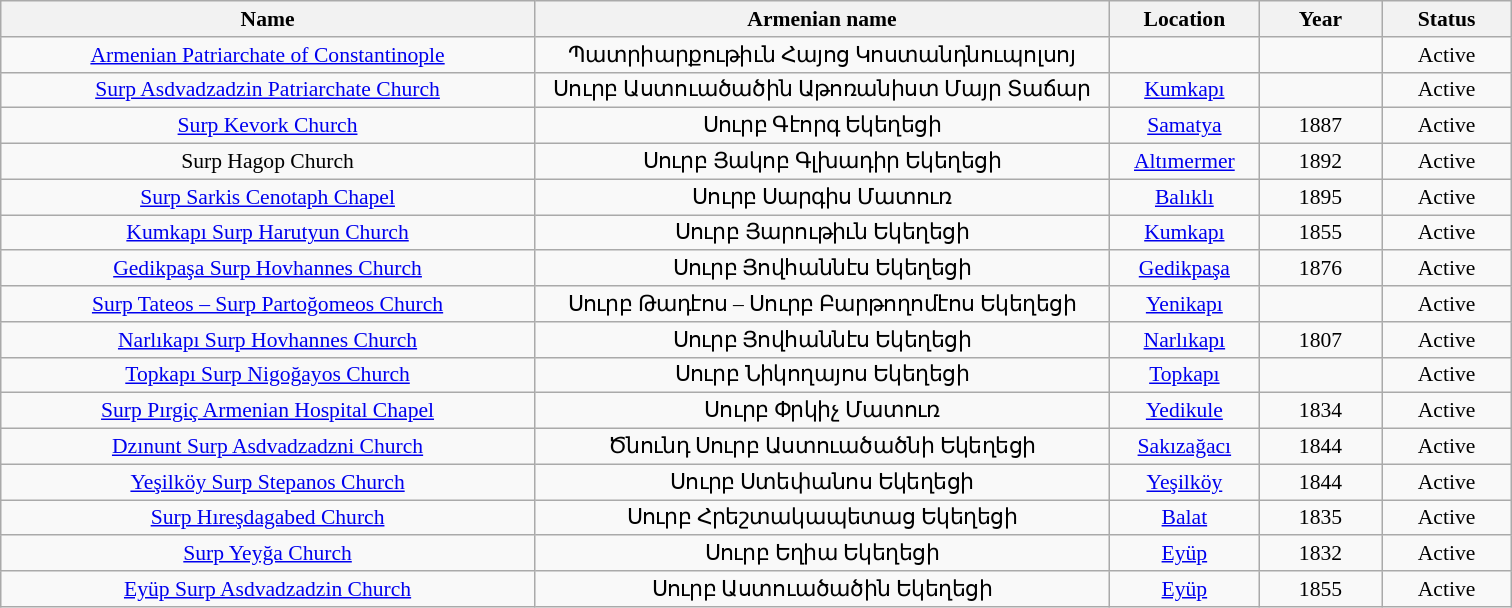<table class="wikitable sortable" style="font-size:0.90em; width:70em; text-align:center; float: ">
<tr>
<th style="width:40em;">Name</th>
<th style="width:40em;">Armenian name</th>
<th style="width:8em;">Location</th>
<th style="width:8em;">Year</th>
<th style="width:8em;">Status</th>
</tr>
<tr>
<td align="center"><a href='#'>Armenian Patriarchate of Constantinople</a></td>
<td align="center">Պատրիարքութիւն Հայոց Կոստանդնուպոլսոյ</td>
<td align="center"></td>
<td align="center"></td>
<td align="center">Active</td>
</tr>
<tr>
<td align="center"><a href='#'> Surp Asdvadzadzin Patriarchate Church</a></td>
<td align="center">Սուրբ Աստուածածին Աթոռանիստ Մայր Տաճար</td>
<td align="center"><a href='#'>Kumkapı</a></td>
<td align="center"></td>
<td align="center">Active</td>
</tr>
<tr>
<td align="center"><a href='#'>Surp Kevork Church</a></td>
<td align="center">Սուրբ Գէորգ Եկեղեցի</td>
<td align="center"><a href='#'>Samatya</a></td>
<td align="center">1887</td>
<td align="center">Active</td>
</tr>
<tr>
<td align="center">Surp Hagop Church</td>
<td align="center">Սուրբ Յակոբ Գլխադիր Եկեղեցի</td>
<td align="center"><a href='#'>Altımermer</a></td>
<td align="center">1892</td>
<td align="center">Active</td>
</tr>
<tr>
<td align="center"><a href='#'>Surp Sarkis Cenotaph Chapel</a></td>
<td align="center">Սուրբ Սարգիս Մատուռ</td>
<td align="center"><a href='#'>Balıklı</a></td>
<td align="center">1895</td>
<td align="center">Active</td>
</tr>
<tr>
<td align="center"><a href='#'>Kumkapı Surp Harutyun Church</a></td>
<td align="center">Սուրբ Յարութիւն Եկեղեցի</td>
<td align="center"><a href='#'>Kumkapı</a></td>
<td align="center">1855</td>
<td align="center">Active</td>
</tr>
<tr>
<td align="center"><a href='#'>Gedikpaşa Surp Hovhannes Church</a></td>
<td align="center">Սուրբ Յովհաննէս Եկեղեցի</td>
<td align="center"><a href='#'>Gedikpaşa</a></td>
<td align="center">1876</td>
<td align="center">Active</td>
</tr>
<tr>
<td align="center"><a href='#'>Surp Tateos – Surp Partoğomeos Church</a></td>
<td align="center">Սուրբ Թադէոս – Սուրբ Բարթողոմէոս Եկեղեցի</td>
<td align="center"><a href='#'>Yenikapı</a></td>
<td align="center"></td>
<td align="center">Active</td>
</tr>
<tr>
<td align="center"><a href='#'>Narlıkapı Surp Hovhannes Church</a></td>
<td align="center">Սուրբ Յովհաննէս Եկեղեցի</td>
<td align="center"><a href='#'>Narlıkapı</a></td>
<td align="center">1807</td>
<td align="center">Active</td>
</tr>
<tr>
<td align="center"><a href='#'>Topkapı Surp Nigoğayos Church</a></td>
<td align="center">Սուրբ Նիկողայոս Եկեղեցի</td>
<td align="center"><a href='#'>Topkapı</a></td>
<td align="center"></td>
<td align="center">Active</td>
</tr>
<tr>
<td align="center"><a href='#'>Surp Pırgiç Armenian Hospital Chapel</a></td>
<td align="center">Սուրբ Փրկիչ Մատուռ</td>
<td align="center"><a href='#'>Yedikule</a></td>
<td align="center">1834</td>
<td align="center">Active</td>
</tr>
<tr>
<td align="center"><a href='#'>Dzınunt Surp Asdvadzadzni Church</a></td>
<td align="center">Ծնունդ Սուրբ Աստուածածնի Եկեղեցի</td>
<td align="center"><a href='#'>Sakızağacı</a></td>
<td align="center">1844</td>
<td align="center">Active</td>
</tr>
<tr>
<td align="center"><a href='#'>Yeşilköy Surp Stepanos Church</a></td>
<td align="center">Սուրբ Ստեփանոս Եկեղեցի</td>
<td align="center"><a href='#'>Yeşilköy</a></td>
<td align="center">1844</td>
<td align="center">Active</td>
</tr>
<tr>
<td align="center"><a href='#'>Surp Hıreşdagabed Church</a></td>
<td align="center">Սուրբ Հրեշտակապետաց Եկեղեցի</td>
<td align="center"><a href='#'>Balat</a></td>
<td align="center">1835</td>
<td align="center">Active</td>
</tr>
<tr>
<td align="center"><a href='#'>Surp Yeyğa Church</a></td>
<td align="center">Սուրբ Եղիա Եկեղեցի</td>
<td align="center"><a href='#'>Eyüp</a></td>
<td align="center">1832</td>
<td align="center">Active</td>
</tr>
<tr>
<td align="center"><a href='#'>Eyüp Surp Asdvadzadzin Church</a></td>
<td align="center">Սուրբ Աստուածածին Եկեղեցի</td>
<td align="center"><a href='#'>Eyüp</a></td>
<td align="center">1855</td>
<td align="center">Active</td>
</tr>
</table>
